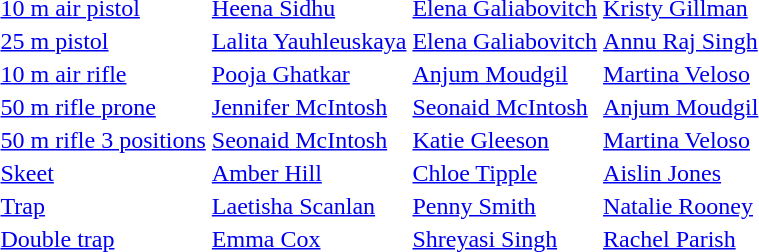<table>
<tr>
<td><a href='#'>10 m air pistol</a></td>
<td><a href='#'>Heena Sidhu</a><br></td>
<td><a href='#'>Elena Galiabovitch</a><br></td>
<td><a href='#'>Kristy Gillman</a><br></td>
</tr>
<tr>
<td><a href='#'>25 m pistol</a></td>
<td><a href='#'>Lalita Yauhleuskaya</a><br></td>
<td><a href='#'>Elena Galiabovitch</a><br></td>
<td><a href='#'>Annu Raj Singh</a><br></td>
</tr>
<tr>
<td><a href='#'>10 m air rifle</a></td>
<td><a href='#'>Pooja Ghatkar</a><br></td>
<td><a href='#'>Anjum Moudgil</a><br></td>
<td><a href='#'>Martina Veloso</a><br></td>
</tr>
<tr>
<td><a href='#'>50 m rifle prone</a></td>
<td><a href='#'>Jennifer McIntosh</a><br></td>
<td><a href='#'>Seonaid McIntosh</a><br></td>
<td><a href='#'>Anjum Moudgil</a><br></td>
</tr>
<tr>
<td><a href='#'>50 m rifle 3 positions</a></td>
<td><a href='#'>Seonaid McIntosh</a><br></td>
<td><a href='#'>Katie Gleeson</a><br></td>
<td><a href='#'>Martina Veloso</a><br></td>
</tr>
<tr>
<td><a href='#'>Skeet</a></td>
<td><a href='#'>Amber Hill</a><br></td>
<td><a href='#'>Chloe Tipple</a><br></td>
<td><a href='#'>Aislin Jones</a><br></td>
</tr>
<tr>
<td><a href='#'>Trap</a></td>
<td><a href='#'>Laetisha Scanlan</a><br></td>
<td><a href='#'>Penny Smith</a><br></td>
<td><a href='#'>Natalie Rooney</a><br></td>
</tr>
<tr>
<td><a href='#'>Double trap</a></td>
<td><a href='#'>Emma Cox</a><br></td>
<td><a href='#'>Shreyasi Singh</a><br></td>
<td><a href='#'>Rachel Parish</a><br></td>
</tr>
</table>
